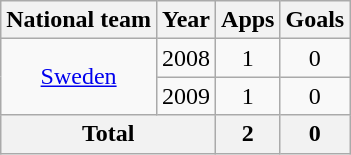<table class="wikitable" style="text-align:center">
<tr>
<th>National team</th>
<th>Year</th>
<th>Apps</th>
<th>Goals</th>
</tr>
<tr>
<td rowspan="2"><a href='#'>Sweden</a></td>
<td>2008</td>
<td>1</td>
<td>0</td>
</tr>
<tr>
<td>2009</td>
<td>1</td>
<td>0</td>
</tr>
<tr>
<th colspan="2">Total</th>
<th>2</th>
<th>0</th>
</tr>
</table>
